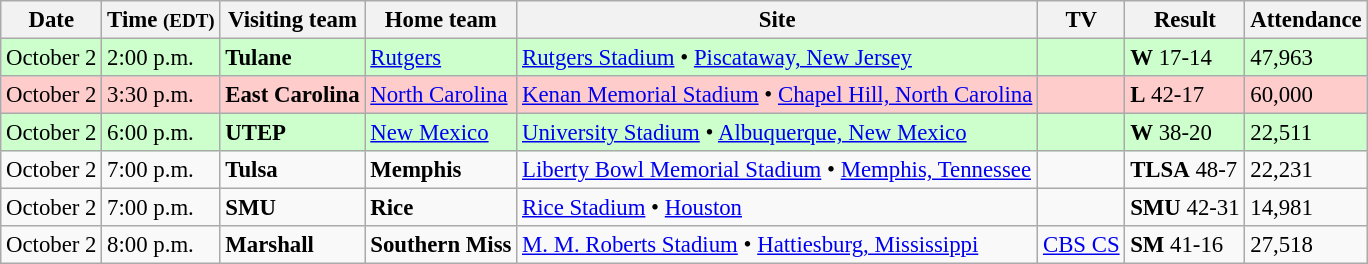<table class="wikitable" style="font-size:95%;">
<tr>
<th>Date</th>
<th>Time <small>(EDT)</small></th>
<th>Visiting team</th>
<th>Home team</th>
<th>Site</th>
<th>TV</th>
<th>Result</th>
<th>Attendance</th>
</tr>
<tr bgcolor=#ccffcc>
<td>October 2</td>
<td>2:00 p.m.</td>
<td><strong>Tulane</strong></td>
<td><a href='#'>Rutgers</a></td>
<td><a href='#'>Rutgers Stadium</a> • <a href='#'>Piscataway, New Jersey</a></td>
<td></td>
<td><strong>W</strong> 17-14</td>
<td>47,963</td>
</tr>
<tr bgcolor=#ffcccc>
<td>October 2</td>
<td>3:30 p.m.</td>
<td><strong>East Carolina</strong></td>
<td><a href='#'>North Carolina</a></td>
<td><a href='#'>Kenan Memorial Stadium</a> • <a href='#'>Chapel Hill, North Carolina</a></td>
<td></td>
<td><strong>L</strong> 42-17</td>
<td>60,000</td>
</tr>
<tr bgcolor=#ccffcc>
<td>October 2</td>
<td>6:00 p.m.</td>
<td><strong>UTEP</strong></td>
<td><a href='#'>New Mexico</a></td>
<td><a href='#'>University Stadium</a> • <a href='#'>Albuquerque, New Mexico</a></td>
<td></td>
<td><strong>W</strong>  38-20</td>
<td>22,511</td>
</tr>
<tr bgcolor=>
<td>October 2</td>
<td>7:00 p.m.</td>
<td><strong>Tulsa</strong></td>
<td><strong>Memphis</strong></td>
<td><a href='#'>Liberty Bowl Memorial Stadium</a> • <a href='#'>Memphis, Tennessee</a></td>
<td></td>
<td><strong>TLSA</strong> 48-7</td>
<td>22,231</td>
</tr>
<tr bgcolor=>
<td>October 2</td>
<td>7:00 p.m.</td>
<td><strong>SMU</strong></td>
<td><strong>Rice</strong></td>
<td><a href='#'>Rice Stadium</a> • <a href='#'>Houston</a></td>
<td></td>
<td><strong>SMU</strong> 42-31</td>
<td>14,981</td>
</tr>
<tr bgcolor=>
<td>October 2</td>
<td>8:00 p.m.</td>
<td><strong>Marshall</strong></td>
<td><strong>Southern Miss</strong></td>
<td><a href='#'>M. M. Roberts Stadium</a> • <a href='#'>Hattiesburg, Mississippi</a></td>
<td><a href='#'>CBS CS</a></td>
<td><strong>SM</strong> 41-16</td>
<td>27,518</td>
</tr>
</table>
